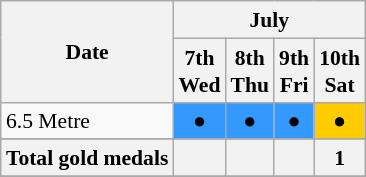<table class="wikitable" style="margin:0.5em auto; font-size:90%; line-height:1.25em;">
<tr>
<th rowspan=2>Date</th>
<th colspan=4>July</th>
</tr>
<tr>
<th>7th<br>Wed</th>
<th>8th<br>Thu</th>
<th>9th<br>Fri</th>
<th>10th<br>Sat</th>
</tr>
<tr align="center">
<td align="left">6.5 Metre</td>
<td bgcolor=#3399ff><span>● </span></td>
<td bgcolor=#3399ff><span>● </span></td>
<td bgcolor=#3399ff><span>● </span></td>
<td bgcolor=#ffcc00><span>● </span></td>
</tr>
<tr align="center">
</tr>
<tr>
<th>Total gold medals</th>
<th></th>
<th></th>
<th></th>
<th>1</th>
</tr>
<tr>
</tr>
</table>
